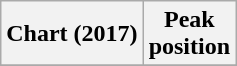<table class="wikitable plainrowheaders" style="text-align:center">
<tr>
<th scope="col">Chart (2017)</th>
<th scope="col">Peak<br> position</th>
</tr>
<tr>
</tr>
</table>
